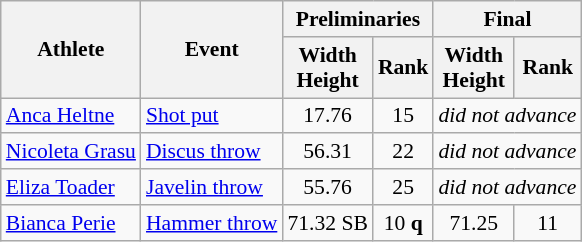<table class=wikitable style="font-size:90%;">
<tr>
<th rowspan="2">Athlete</th>
<th rowspan="2">Event</th>
<th colspan="2">Preliminaries</th>
<th colspan="2">Final</th>
</tr>
<tr>
<th>Width<br>Height</th>
<th>Rank</th>
<th>Width<br>Height</th>
<th>Rank</th>
</tr>
<tr style="border-top: single;">
<td><a href='#'>Anca Heltne</a></td>
<td><a href='#'>Shot put</a></td>
<td align=center>17.76</td>
<td align=center>15</td>
<td colspan="2"><em>did not advance</em></td>
</tr>
<tr style="border-top: single;">
<td><a href='#'>Nicoleta Grasu</a></td>
<td><a href='#'>Discus throw</a></td>
<td align=center>56.31</td>
<td align=center>22</td>
<td colspan="2"><em>did not advance</em></td>
</tr>
<tr style="border-top: single;">
<td><a href='#'>Eliza Toader</a></td>
<td><a href='#'>Javelin throw</a></td>
<td align=center>55.76</td>
<td align=center>25</td>
<td colspan="2"><em>did not advance</em></td>
</tr>
<tr style="border-top: single;">
<td><a href='#'>Bianca Perie</a></td>
<td><a href='#'>Hammer throw</a></td>
<td align=center>71.32 SB</td>
<td align=center>10 <strong>q</strong></td>
<td align=center>71.25</td>
<td align=center>11</td>
</tr>
</table>
